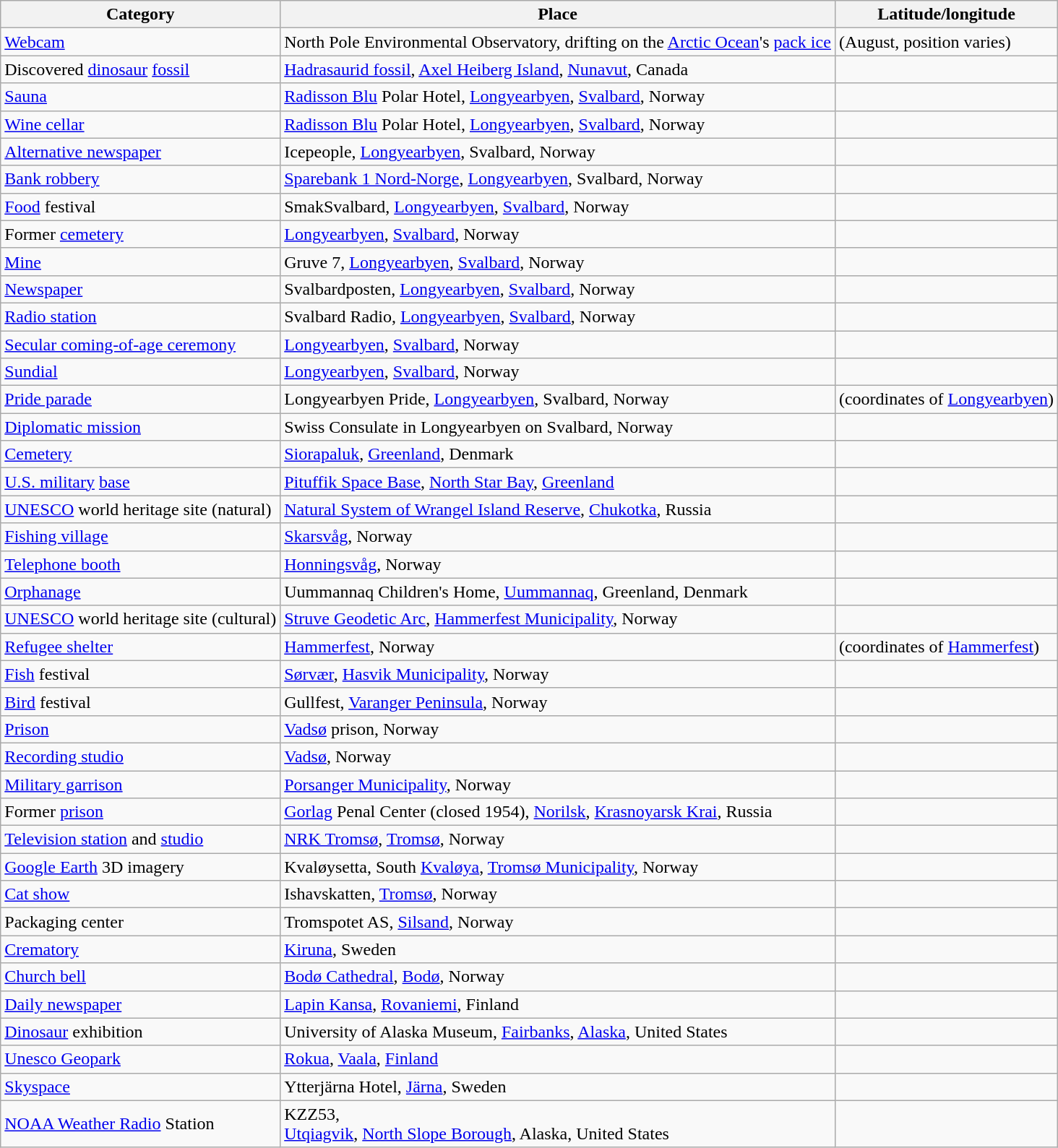<table class="wikitable">
<tr>
<th>Category</th>
<th>Place</th>
<th>Latitude/longitude</th>
</tr>
<tr>
<td><a href='#'>Webcam</a></td>
<td>North Pole Environmental Observatory, drifting on the <a href='#'>Arctic Ocean</a>'s <a href='#'>pack ice</a></td>
<td> (August, position varies)</td>
</tr>
<tr>
<td>Discovered <a href='#'>dinosaur</a> <a href='#'>fossil</a></td>
<td><a href='#'>Hadrasaurid fossil</a>, <a href='#'>Axel Heiberg Island</a>, <a href='#'>Nunavut</a>, Canada</td>
<td></td>
</tr>
<tr>
<td><a href='#'>Sauna</a></td>
<td><a href='#'>Radisson Blu</a> Polar Hotel, <a href='#'>Longyearbyen</a>, <a href='#'>Svalbard</a>, Norway</td>
<td></td>
</tr>
<tr>
<td><a href='#'>Wine cellar</a></td>
<td><a href='#'>Radisson Blu</a> Polar Hotel, <a href='#'>Longyearbyen</a>, <a href='#'>Svalbard</a>, Norway</td>
<td></td>
</tr>
<tr>
<td><a href='#'>Alternative newspaper</a></td>
<td>Icepeople, <a href='#'>Longyearbyen</a>, Svalbard, Norway</td>
<td></td>
</tr>
<tr>
<td><a href='#'>Bank robbery</a></td>
<td><a href='#'>Sparebank 1 Nord-Norge</a>, <a href='#'>Longyearbyen</a>, Svalbard, Norway</td>
<td></td>
</tr>
<tr>
<td><a href='#'>Food</a> festival</td>
<td>SmakSvalbard, <a href='#'>Longyearbyen</a>, <a href='#'>Svalbard</a>, Norway</td>
<td></td>
</tr>
<tr>
<td>Former <a href='#'>cemetery</a></td>
<td><a href='#'>Longyearbyen</a>, <a href='#'>Svalbard</a>, Norway</td>
<td></td>
</tr>
<tr>
<td><a href='#'>Mine</a></td>
<td>Gruve 7, <a href='#'>Longyearbyen</a>, <a href='#'>Svalbard</a>, Norway</td>
<td></td>
</tr>
<tr>
<td><a href='#'>Newspaper</a></td>
<td>Svalbardposten, <a href='#'>Longyearbyen</a>, <a href='#'>Svalbard</a>, Norway</td>
<td></td>
</tr>
<tr>
<td><a href='#'>Radio station</a></td>
<td>Svalbard Radio, <a href='#'>Longyearbyen</a>, <a href='#'>Svalbard</a>, Norway</td>
<td></td>
</tr>
<tr>
<td><a href='#'>Secular coming-of-age ceremony</a></td>
<td><a href='#'>Longyearbyen</a>, <a href='#'>Svalbard</a>, Norway</td>
<td></td>
</tr>
<tr>
<td><a href='#'>Sundial</a></td>
<td><a href='#'>Longyearbyen</a>, <a href='#'>Svalbard</a>, Norway</td>
<td></td>
</tr>
<tr>
<td><a href='#'>Pride parade</a></td>
<td>Longyearbyen Pride, <a href='#'>Longyearbyen</a>, Svalbard, Norway</td>
<td> (coordinates of <a href='#'>Longyearbyen</a>)</td>
</tr>
<tr>
<td><a href='#'>Diplomatic mission</a></td>
<td>Swiss Consulate in Longyearbyen on Svalbard, Norway</td>
<td></td>
</tr>
<tr>
<td><a href='#'>Cemetery</a></td>
<td><a href='#'>Siorapaluk</a>, <a href='#'>Greenland</a>, Denmark</td>
<td></td>
</tr>
<tr>
<td><a href='#'>U.S. military</a> <a href='#'>base</a></td>
<td><a href='#'>Pituffik Space Base</a>, <a href='#'>North Star Bay</a>, <a href='#'>Greenland</a></td>
<td></td>
</tr>
<tr>
<td><a href='#'>UNESCO</a> world heritage site (natural)</td>
<td><a href='#'>Natural System of Wrangel Island Reserve</a>, <a href='#'>Chukotka</a>, Russia</td>
<td></td>
</tr>
<tr>
<td><a href='#'>Fishing village</a></td>
<td><a href='#'>Skarsvåg</a>, Norway</td>
<td></td>
</tr>
<tr>
<td><a href='#'>Telephone booth</a></td>
<td><a href='#'>Honningsvåg</a>, Norway</td>
<td></td>
</tr>
<tr>
<td><a href='#'>Orphanage</a></td>
<td>Uummannaq Children's Home, <a href='#'>Uummannaq</a>, Greenland, Denmark</td>
<td></td>
</tr>
<tr>
<td><a href='#'>UNESCO</a> world heritage site (cultural)</td>
<td><a href='#'>Struve Geodetic Arc</a>, <a href='#'>Hammerfest Municipality</a>, Norway</td>
<td></td>
</tr>
<tr>
<td><a href='#'>Refugee shelter</a></td>
<td><a href='#'>Hammerfest</a>, Norway</td>
<td> (coordinates of <a href='#'>Hammerfest</a>)</td>
</tr>
<tr>
<td><a href='#'>Fish</a> festival</td>
<td><a href='#'>Sørvær</a>, <a href='#'>Hasvik Municipality</a>, Norway</td>
<td></td>
</tr>
<tr>
<td><a href='#'>Bird</a> festival</td>
<td>Gullfest, <a href='#'>Varanger Peninsula</a>, Norway</td>
<td></td>
</tr>
<tr>
<td><a href='#'>Prison</a></td>
<td><a href='#'>Vadsø</a> prison, Norway</td>
<td></td>
</tr>
<tr>
<td><a href='#'>Recording studio</a></td>
<td><a href='#'>Vadsø</a>, Norway</td>
<td></td>
</tr>
<tr>
<td><a href='#'>Military garrison</a></td>
<td><a href='#'>Porsanger Municipality</a>, Norway</td>
<td></td>
</tr>
<tr>
<td>Former <a href='#'>prison</a></td>
<td><a href='#'>Gorlag</a> Penal Center (closed 1954), <a href='#'>Norilsk</a>, <a href='#'>Krasnoyarsk Krai</a>, Russia</td>
<td></td>
</tr>
<tr>
<td><a href='#'>Television station</a> and <a href='#'>studio</a></td>
<td><a href='#'>NRK Tromsø</a>, <a href='#'>Tromsø</a>, Norway</td>
<td></td>
</tr>
<tr>
<td><a href='#'>Google Earth</a> 3D imagery</td>
<td>Kvaløysetta, South <a href='#'>Kvaløya</a>, <a href='#'>Tromsø Municipality</a>, Norway</td>
<td></td>
</tr>
<tr>
<td><a href='#'>Cat show</a></td>
<td>Ishavskatten, <a href='#'>Tromsø</a>, Norway</td>
<td></td>
</tr>
<tr>
<td>Packaging center</td>
<td>Tromspotet AS, <a href='#'>Silsand</a>, Norway</td>
<td></td>
</tr>
<tr>
<td><a href='#'>Crematory</a></td>
<td><a href='#'>Kiruna</a>, Sweden</td>
<td></td>
</tr>
<tr>
<td><a href='#'>Church bell</a></td>
<td><a href='#'>Bodø Cathedral</a>, <a href='#'>Bodø</a>, Norway</td>
<td></td>
</tr>
<tr>
<td><a href='#'>Daily newspaper</a></td>
<td><a href='#'>Lapin Kansa</a>, <a href='#'>Rovaniemi</a>, Finland</td>
<td></td>
</tr>
<tr>
<td><a href='#'>Dinosaur</a> exhibition</td>
<td>University of Alaska Museum, <a href='#'>Fairbanks</a>, <a href='#'>Alaska</a>, United States</td>
<td></td>
</tr>
<tr>
<td><a href='#'>Unesco Geopark</a></td>
<td><a href='#'>Rokua</a>, <a href='#'>Vaala</a>, <a href='#'>Finland</a></td>
<td></td>
</tr>
<tr>
<td><a href='#'>Skyspace</a></td>
<td>Ytterjärna Hotel, <a href='#'>Järna</a>, Sweden</td>
<td></td>
</tr>
<tr>
<td><a href='#'>NOAA Weather Radio</a> Station</td>
<td>KZZ53,<br><a href='#'>Utqiagvik</a>, <a href='#'>North Slope Borough</a>, Alaska, United States</td>
<td></td>
</tr>
</table>
